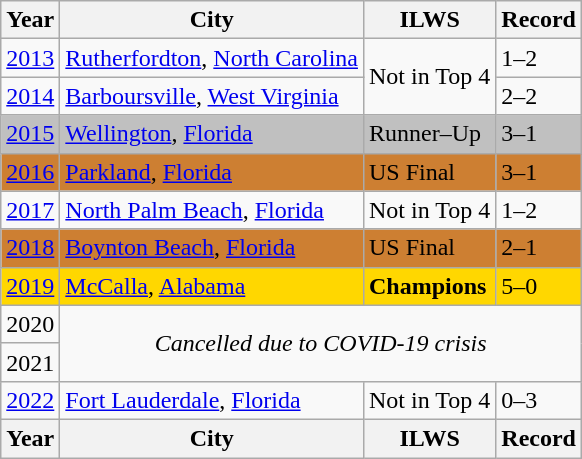<table class="wikitable">
<tr>
<th>Year</th>
<th>City</th>
<th>ILWS</th>
<th>Record</th>
</tr>
<tr>
<td><a href='#'>2013</a></td>
<td> <a href='#'>Rutherfordton</a>, <a href='#'>North Carolina</a></td>
<td rowspan=2>Not in Top 4</td>
<td>1–2</td>
</tr>
<tr>
<td><a href='#'>2014</a></td>
<td> <a href='#'>Barboursville</a>, <a href='#'>West Virginia</a></td>
<td>2–2</td>
</tr>
<tr style="background:silver;">
<td><a href='#'>2015</a></td>
<td> <a href='#'>Wellington</a>, <a href='#'>Florida</a></td>
<td>Runner–Up</td>
<td>3–1</td>
</tr>
<tr style="background:#cd7f32;">
<td><a href='#'>2016</a></td>
<td> <a href='#'>Parkland</a>, <a href='#'>Florida</a></td>
<td>US Final</td>
<td>3–1</td>
</tr>
<tr>
<td><a href='#'>2017</a></td>
<td> <a href='#'>North Palm Beach</a>, <a href='#'>Florida</a></td>
<td>Not in Top 4</td>
<td>1–2</td>
</tr>
<tr style="background:#cd7f32;">
<td><a href='#'>2018</a></td>
<td> <a href='#'>Boynton Beach</a>, <a href='#'>Florida</a></td>
<td>US Final</td>
<td>2–1</td>
</tr>
<tr style="background:gold;">
<td><a href='#'>2019</a></td>
<td> <a href='#'>McCalla</a>, <a href='#'>Alabama</a></td>
<td><strong>Champions</strong></td>
<td>5–0</td>
</tr>
<tr>
<td>2020</td>
<td colspan=3 rowspan=2 style="text-align:center;"><em>Cancelled due to COVID-19 crisis</em> </td>
</tr>
<tr>
<td>2021</td>
</tr>
<tr>
<td><a href='#'>2022</a></td>
<td> <a href='#'>Fort Lauderdale</a>, <a href='#'>Florida</a></td>
<td>Not in Top 4</td>
<td>0–3</td>
</tr>
<tr>
<th>Year</th>
<th>City</th>
<th>ILWS</th>
<th>Record</th>
</tr>
</table>
